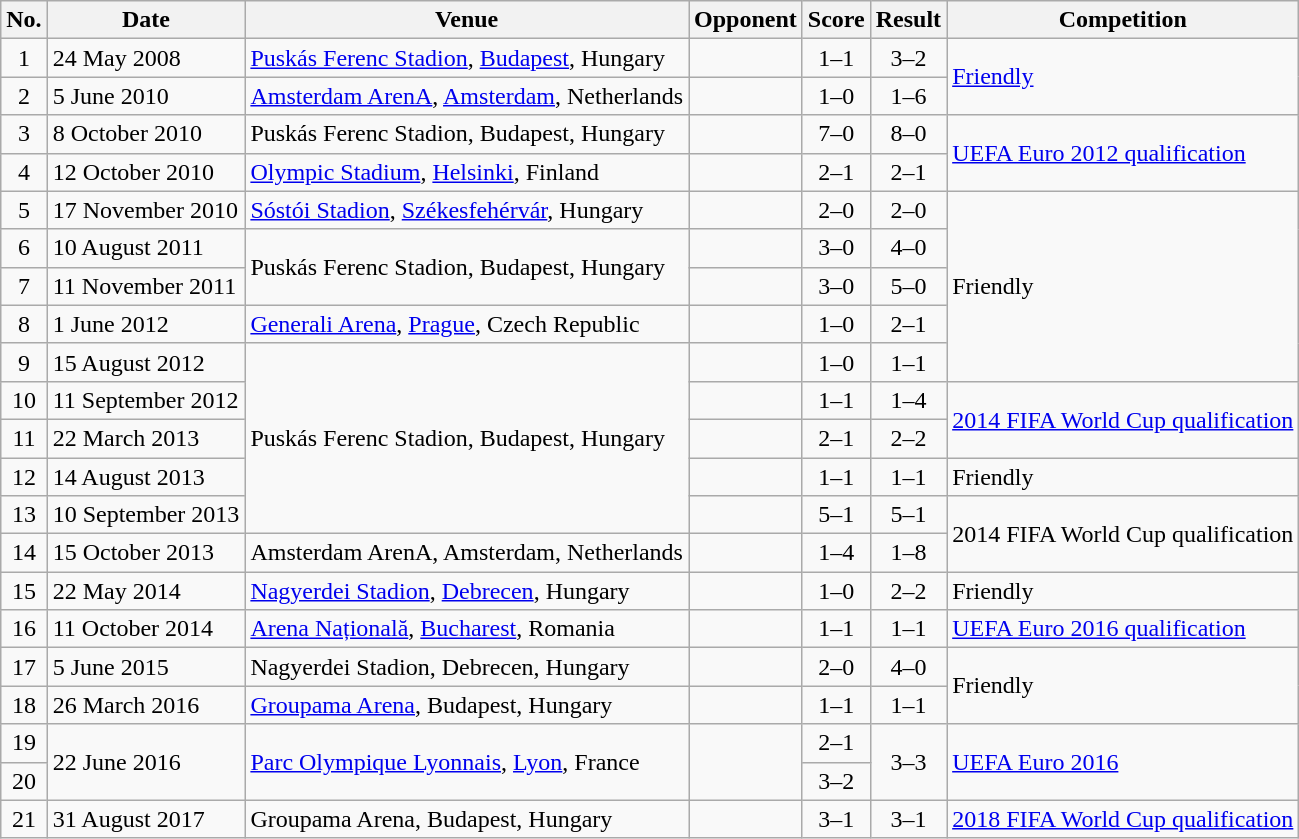<table class="wikitable sortable">
<tr>
<th scope="col">No.</th>
<th scope="col">Date</th>
<th scope="col">Venue</th>
<th scope="col">Opponent</th>
<th scope="col">Score</th>
<th scope="col">Result</th>
<th scope="col">Competition</th>
</tr>
<tr>
<td align="center">1</td>
<td>24 May 2008</td>
<td><a href='#'>Puskás Ferenc Stadion</a>, <a href='#'>Budapest</a>, Hungary</td>
<td></td>
<td align="center">1–1</td>
<td align="center">3–2</td>
<td rowspan="2"><a href='#'>Friendly</a></td>
</tr>
<tr>
<td align="center">2</td>
<td>5 June 2010</td>
<td><a href='#'>Amsterdam ArenA</a>, <a href='#'>Amsterdam</a>, Netherlands</td>
<td></td>
<td align="center">1–0</td>
<td align="center">1–6</td>
</tr>
<tr>
<td align="center">3</td>
<td>8 October 2010</td>
<td>Puskás Ferenc Stadion, Budapest, Hungary</td>
<td></td>
<td align="center">7–0</td>
<td align="center">8–0</td>
<td rowspan="2"><a href='#'>UEFA Euro 2012 qualification</a></td>
</tr>
<tr>
<td align="center">4</td>
<td>12 October 2010</td>
<td><a href='#'>Olympic Stadium</a>, <a href='#'>Helsinki</a>, Finland</td>
<td></td>
<td align="center">2–1</td>
<td align="center">2–1</td>
</tr>
<tr>
<td align="center">5</td>
<td>17 November 2010</td>
<td><a href='#'>Sóstói Stadion</a>, <a href='#'>Székesfehérvár</a>, Hungary</td>
<td></td>
<td align="center">2–0</td>
<td align="center">2–0</td>
<td rowspan="5">Friendly</td>
</tr>
<tr>
<td align="center">6</td>
<td>10 August 2011</td>
<td rowspan="2">Puskás Ferenc Stadion, Budapest, Hungary</td>
<td></td>
<td align="center">3–0</td>
<td align="center">4–0</td>
</tr>
<tr>
<td align="center">7</td>
<td>11 November 2011</td>
<td></td>
<td align="center">3–0</td>
<td align="center">5–0</td>
</tr>
<tr>
<td align="center">8</td>
<td>1 June 2012</td>
<td><a href='#'>Generali Arena</a>, <a href='#'>Prague</a>, Czech Republic</td>
<td></td>
<td align="center">1–0</td>
<td align="center">2–1</td>
</tr>
<tr>
<td align="center">9</td>
<td>15 August 2012</td>
<td rowspan="5">Puskás Ferenc Stadion, Budapest, Hungary</td>
<td></td>
<td align="center">1–0</td>
<td align="center">1–1</td>
</tr>
<tr>
<td align="center">10</td>
<td>11 September 2012</td>
<td></td>
<td align="center">1–1</td>
<td align="center">1–4</td>
<td rowspan="2"><a href='#'>2014 FIFA World Cup qualification</a></td>
</tr>
<tr>
<td align="center">11</td>
<td>22 March 2013</td>
<td></td>
<td align="center">2–1</td>
<td align="center">2–2</td>
</tr>
<tr>
<td align="center">12</td>
<td>14 August 2013</td>
<td></td>
<td align="center">1–1</td>
<td align="center">1–1</td>
<td>Friendly</td>
</tr>
<tr>
<td align="center">13</td>
<td>10 September 2013</td>
<td></td>
<td align="center">5–1</td>
<td align="center">5–1</td>
<td rowspan="2">2014 FIFA World Cup qualification</td>
</tr>
<tr>
<td align="center">14</td>
<td>15 October 2013</td>
<td>Amsterdam ArenA, Amsterdam, Netherlands</td>
<td></td>
<td align="center">1–4</td>
<td align="center">1–8</td>
</tr>
<tr>
<td align="center">15</td>
<td>22 May 2014</td>
<td><a href='#'>Nagyerdei Stadion</a>, <a href='#'>Debrecen</a>, Hungary</td>
<td></td>
<td align="center">1–0</td>
<td align="center">2–2</td>
<td>Friendly</td>
</tr>
<tr>
<td align="center">16</td>
<td>11 October 2014</td>
<td><a href='#'>Arena Națională</a>, <a href='#'>Bucharest</a>, Romania</td>
<td></td>
<td align="center">1–1</td>
<td align="center">1–1</td>
<td><a href='#'>UEFA Euro 2016 qualification</a></td>
</tr>
<tr>
<td align="center">17</td>
<td>5 June 2015</td>
<td>Nagyerdei Stadion, Debrecen, Hungary</td>
<td></td>
<td align="center">2–0</td>
<td align="center">4–0</td>
<td rowspan="2">Friendly</td>
</tr>
<tr>
<td align="center">18</td>
<td>26 March 2016</td>
<td><a href='#'>Groupama Arena</a>, Budapest, Hungary</td>
<td></td>
<td align="center">1–1</td>
<td align="center">1–1</td>
</tr>
<tr>
<td align="center">19</td>
<td rowspan="2">22 June 2016</td>
<td rowspan="2"><a href='#'>Parc Olympique Lyonnais</a>, <a href='#'>Lyon</a>, France</td>
<td rowspan="2"></td>
<td align="center">2–1</td>
<td rowspan="2" align="center">3–3</td>
<td rowspan="2"><a href='#'>UEFA Euro 2016</a></td>
</tr>
<tr>
<td align="center">20</td>
<td align="center">3–2</td>
</tr>
<tr>
<td align="center">21</td>
<td>31 August 2017</td>
<td>Groupama Arena, Budapest, Hungary</td>
<td></td>
<td align="center">3–1</td>
<td align="center">3–1</td>
<td rowspan="2"><a href='#'>2018 FIFA World Cup qualification</a></td>
</tr>
</table>
